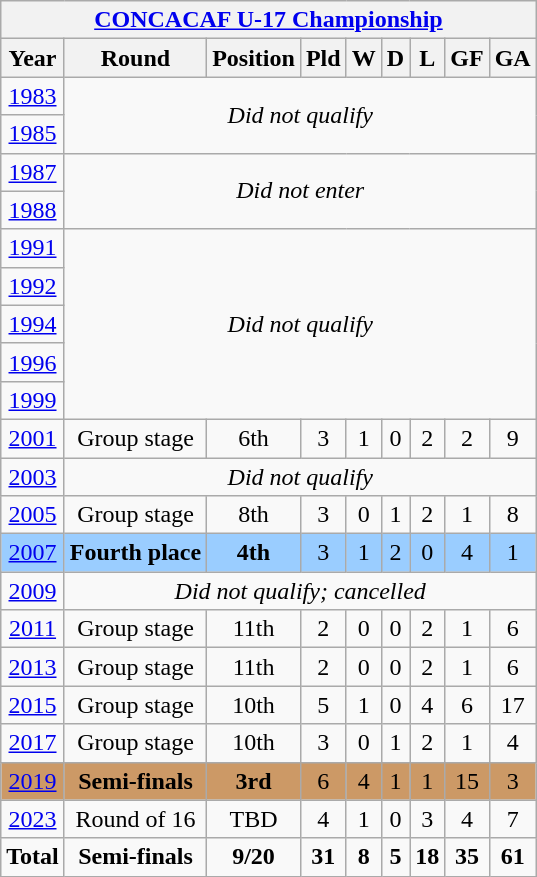<table class="wikitable" style="text-align: center;">
<tr>
<th colspan=10><a href='#'>CONCACAF U-17 Championship</a></th>
</tr>
<tr>
<th>Year</th>
<th>Round</th>
<th>Position</th>
<th>Pld</th>
<th>W</th>
<th>D</th>
<th>L</th>
<th>GF</th>
<th>GA</th>
</tr>
<tr>
<td> <a href='#'>1983</a></td>
<td rowspan=2 colspan=8><em>Did not qualify</em></td>
</tr>
<tr>
<td> <a href='#'>1985</a></td>
</tr>
<tr>
<td> <a href='#'>1987</a></td>
<td rowspan=2 colspan=8><em>Did not enter</em></td>
</tr>
<tr>
<td> <a href='#'>1988</a></td>
</tr>
<tr>
<td> <a href='#'>1991</a></td>
<td rowspan=5 colspan=8><em>Did not qualify</em></td>
</tr>
<tr>
<td> <a href='#'>1992</a></td>
</tr>
<tr>
<td> <a href='#'>1994</a></td>
</tr>
<tr>
<td> <a href='#'>1996</a></td>
</tr>
<tr>
<td>  <a href='#'>1999</a></td>
</tr>
<tr>
<td>  <a href='#'>2001</a></td>
<td>Group stage</td>
<td>6th</td>
<td>3</td>
<td>1</td>
<td>0</td>
<td>2</td>
<td>2</td>
<td>9</td>
</tr>
<tr>
<td>  <a href='#'>2003</a></td>
<td colspan=8 style="text-align:center;"><em>Did not qualify</em></td>
</tr>
<tr>
<td>  <a href='#'>2005</a></td>
<td>Group stage</td>
<td>8th</td>
<td>3</td>
<td>0</td>
<td>1</td>
<td>2</td>
<td>1</td>
<td>8</td>
</tr>
<tr style="background:#9acdff;">
<td>  <a href='#'>2007</a></td>
<td><strong>Fourth place</strong></td>
<td><strong>4th</strong></td>
<td>3</td>
<td>1</td>
<td>2</td>
<td>0</td>
<td>4</td>
<td>1</td>
</tr>
<tr>
<td> <a href='#'>2009</a></td>
<td colspan=8 style="text-align:center;"><em>Did not qualify; cancelled</em></td>
</tr>
<tr>
<td> <a href='#'>2011</a></td>
<td>Group stage</td>
<td>11th</td>
<td>2</td>
<td>0</td>
<td>0</td>
<td>2</td>
<td>1</td>
<td>6</td>
</tr>
<tr>
<td> <a href='#'>2013</a></td>
<td>Group stage</td>
<td>11th</td>
<td>2</td>
<td>0</td>
<td>0</td>
<td>2</td>
<td>1</td>
<td>6</td>
</tr>
<tr>
<td> <a href='#'>2015</a></td>
<td>Group stage</td>
<td>10th</td>
<td>5</td>
<td>1</td>
<td>0</td>
<td>4</td>
<td>6</td>
<td>17</td>
</tr>
<tr>
<td> <a href='#'>2017</a></td>
<td>Group stage</td>
<td>10th</td>
<td>3</td>
<td>0</td>
<td>1</td>
<td>2</td>
<td>1</td>
<td>4</td>
</tr>
<tr style="background:#c96;">
<td> <a href='#'>2019</a></td>
<td><strong>Semi-finals</strong></td>
<td><strong>3rd</strong></td>
<td>6</td>
<td>4</td>
<td>1</td>
<td>1</td>
<td>15</td>
<td>3</td>
</tr>
<tr>
<td> <a href='#'>2023</a></td>
<td>Round of 16</td>
<td>TBD</td>
<td>4</td>
<td>1</td>
<td>0</td>
<td>3</td>
<td>4</td>
<td>7</td>
</tr>
<tr>
<td><strong>Total</strong></td>
<td><strong>Semi-finals</strong></td>
<td><strong>9/20</strong></td>
<td><strong>31</strong></td>
<td><strong>8</strong></td>
<td><strong>5</strong></td>
<td><strong>18</strong></td>
<td><strong>35</strong></td>
<td><strong>61</strong></td>
</tr>
</table>
